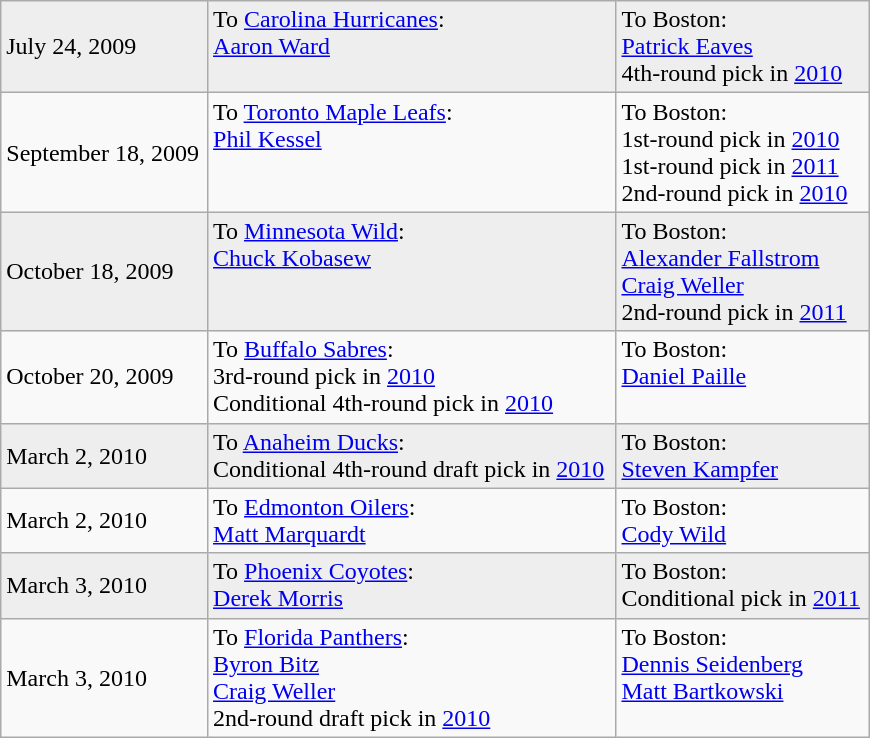<table class="wikitable" style="border:1px solid #999; width:580px;">
<tr style="background:#eee;">
<td>July 24, 2009</td>
<td valign="top">To <a href='#'>Carolina Hurricanes</a>: <br> <a href='#'>Aaron Ward</a></td>
<td valign="top">To Boston: <br> <a href='#'>Patrick Eaves</a><br>4th-round pick in <a href='#'>2010</a></td>
</tr>
<tr>
<td>September 18, 2009</td>
<td valign="top">To <a href='#'>Toronto Maple Leafs</a>: <br> <a href='#'>Phil Kessel</a></td>
<td valign="top">To Boston: <br> 1st-round pick in <a href='#'>2010</a><br>1st-round pick in <a href='#'>2011</a><br>2nd-round pick in <a href='#'>2010</a></td>
</tr>
<tr style="background:#eee;">
<td>October 18, 2009</td>
<td valign="top">To <a href='#'>Minnesota Wild</a>: <br> <a href='#'>Chuck Kobasew</a></td>
<td valign="top">To Boston: <br> <a href='#'>Alexander Fallstrom</a><br><a href='#'>Craig Weller</a><br>2nd-round pick in <a href='#'>2011</a></td>
</tr>
<tr>
<td>October 20, 2009</td>
<td valign="top">To <a href='#'>Buffalo Sabres</a>: <br> 3rd-round pick in <a href='#'>2010</a><br>Conditional 4th-round pick in <a href='#'>2010</a></td>
<td valign="top">To Boston: <br> <a href='#'>Daniel Paille</a></td>
</tr>
<tr style="background:#eee;">
<td>March 2, 2010</td>
<td valign="top">To <a href='#'>Anaheim Ducks</a>: <br> Conditional 4th-round draft pick in <a href='#'>2010</a></td>
<td valign="top">To Boston: <br> <a href='#'>Steven Kampfer</a></td>
</tr>
<tr>
<td>March 2, 2010</td>
<td valign="top">To <a href='#'>Edmonton Oilers</a>: <br> <a href='#'>Matt Marquardt</a></td>
<td valign="top">To Boston: <br> <a href='#'>Cody Wild</a></td>
</tr>
<tr style="background:#eee;">
<td>March 3, 2010</td>
<td valign="top">To <a href='#'>Phoenix Coyotes</a>: <br> <a href='#'>Derek Morris</a></td>
<td valign="top">To Boston: <br> Conditional pick in <a href='#'>2011</a></td>
</tr>
<tr>
<td>March 3, 2010</td>
<td valign="top">To <a href='#'>Florida Panthers</a>: <br> <a href='#'>Byron Bitz</a><br><a href='#'>Craig Weller</a><br>2nd-round draft pick in <a href='#'>2010</a></td>
<td valign="top">To Boston: <br> <a href='#'>Dennis Seidenberg</a><br><a href='#'>Matt Bartkowski</a></td>
</tr>
</table>
